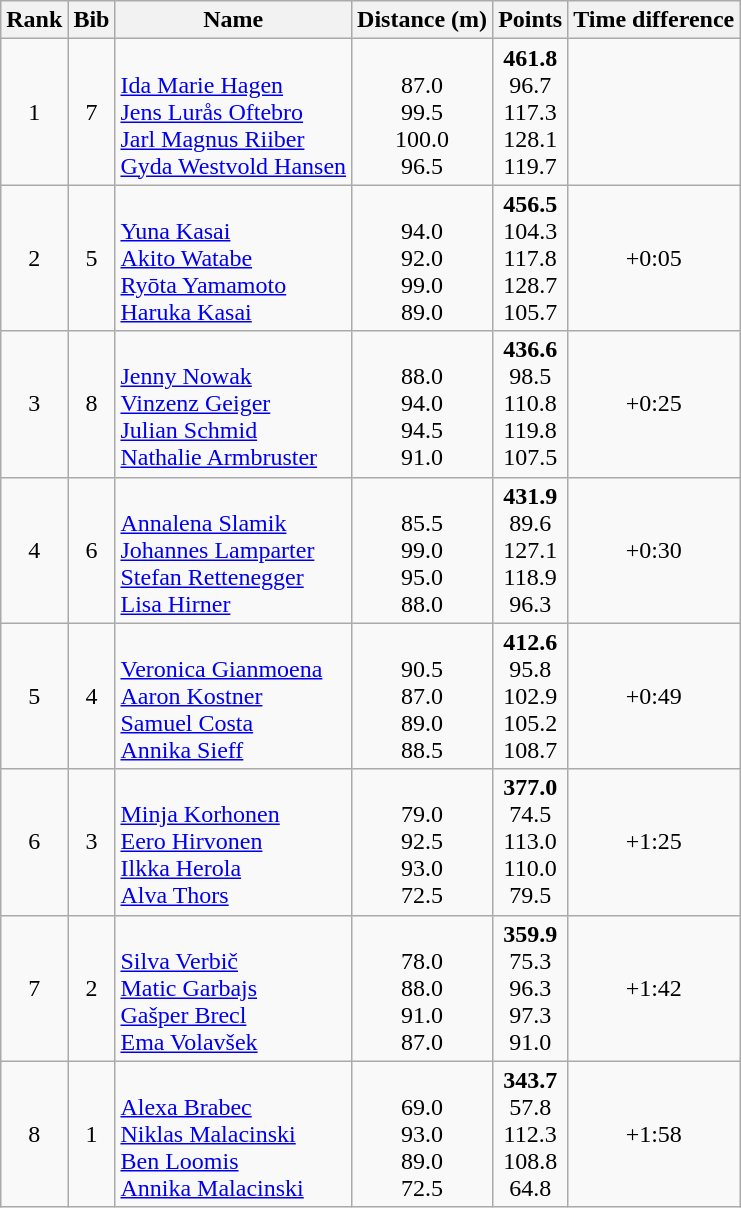<table class="wikitable sortable" style="text-align:center">
<tr>
<th>Rank</th>
<th>Bib</th>
<th>Name</th>
<th>Distance (m)</th>
<th>Points</th>
<th>Time difference</th>
</tr>
<tr>
<td>1</td>
<td>7</td>
<td align=left><br><a href='#'>Ida Marie Hagen</a><br><a href='#'>Jens Lurås Oftebro</a><br><a href='#'>Jarl Magnus Riiber</a><br><a href='#'>Gyda Westvold Hansen</a></td>
<td><br>87.0<br>99.5<br>100.0<br>96.5</td>
<td><strong>461.8</strong><br>96.7<br>117.3<br>128.1<br>119.7</td>
<td></td>
</tr>
<tr>
<td>2</td>
<td>5</td>
<td align=left><br><a href='#'>Yuna Kasai</a><br><a href='#'>Akito Watabe</a><br><a href='#'>Ryōta Yamamoto</a><br><a href='#'>Haruka Kasai</a></td>
<td><br>94.0<br>92.0<br>99.0<br>89.0</td>
<td><strong>456.5</strong><br>104.3<br>117.8<br>128.7<br>105.7</td>
<td>+0:05</td>
</tr>
<tr>
<td>3</td>
<td>8</td>
<td align=left><br><a href='#'>Jenny Nowak</a><br><a href='#'>Vinzenz Geiger</a><br><a href='#'>Julian Schmid</a><br><a href='#'>Nathalie Armbruster</a></td>
<td><br>88.0<br>94.0<br>94.5<br>91.0</td>
<td><strong>436.6</strong><br>98.5<br>110.8<br>119.8<br>107.5</td>
<td>+0:25</td>
</tr>
<tr>
<td>4</td>
<td>6</td>
<td align=left><br><a href='#'>Annalena Slamik</a><br><a href='#'>Johannes Lamparter</a><br><a href='#'>Stefan Rettenegger</a><br><a href='#'>Lisa Hirner</a></td>
<td><br>85.5<br>99.0<br>95.0<br>88.0</td>
<td><strong>431.9</strong><br>89.6<br>127.1<br>118.9<br>96.3</td>
<td>+0:30</td>
</tr>
<tr>
<td>5</td>
<td>4</td>
<td align=left><br><a href='#'>Veronica Gianmoena</a><br><a href='#'>Aaron Kostner</a><br><a href='#'>Samuel Costa</a><br><a href='#'>Annika Sieff</a></td>
<td><br>90.5<br>87.0<br>89.0<br>88.5</td>
<td><strong>412.6</strong><br>95.8<br>102.9<br>105.2<br>108.7</td>
<td>+0:49</td>
</tr>
<tr>
<td>6</td>
<td>3</td>
<td align=left><br><a href='#'>Minja Korhonen</a><br><a href='#'>Eero Hirvonen</a><br><a href='#'>Ilkka Herola</a><br><a href='#'>Alva Thors</a></td>
<td><br>79.0<br>92.5<br>93.0<br>72.5</td>
<td><strong>377.0</strong><br>74.5<br>113.0<br>110.0<br>79.5</td>
<td>+1:25</td>
</tr>
<tr>
<td>7</td>
<td>2</td>
<td align=left><br><a href='#'>Silva Verbič</a><br><a href='#'>Matic Garbajs</a><br><a href='#'>Gašper Brecl</a><br><a href='#'>Ema Volavšek</a></td>
<td><br>78.0<br>88.0<br>91.0<br>87.0</td>
<td><strong>359.9</strong><br>75.3<br>96.3<br>97.3<br>91.0</td>
<td>+1:42</td>
</tr>
<tr>
<td>8</td>
<td>1</td>
<td align=left><br><a href='#'>Alexa Brabec</a><br><a href='#'>Niklas Malacinski</a><br><a href='#'>Ben Loomis</a><br><a href='#'>Annika Malacinski</a></td>
<td><br>69.0<br>93.0<br>89.0<br>72.5</td>
<td><strong>343.7</strong><br>57.8<br>112.3<br>108.8<br>64.8</td>
<td>+1:58</td>
</tr>
</table>
